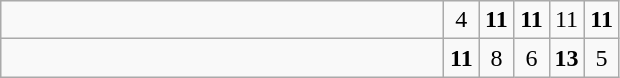<table class="wikitable">
<tr>
<td style="width:18em"></td>
<td align=center style="width:1em">4</td>
<td align=center style="width:1em"><strong>11</strong></td>
<td align=center style="width:1em"><strong>11</strong></td>
<td align=center style="width:1em">11</td>
<td align=center style="width:1em"><strong>11</strong></td>
</tr>
<tr>
<td style="width:18em"></td>
<td align=center style="width:1em"><strong>11</strong></td>
<td align=center style="width:1em">8</td>
<td align=center style="width:1em">6</td>
<td align=center style="width:1em"><strong>13</strong></td>
<td align=center style="width:1em">5</td>
</tr>
</table>
